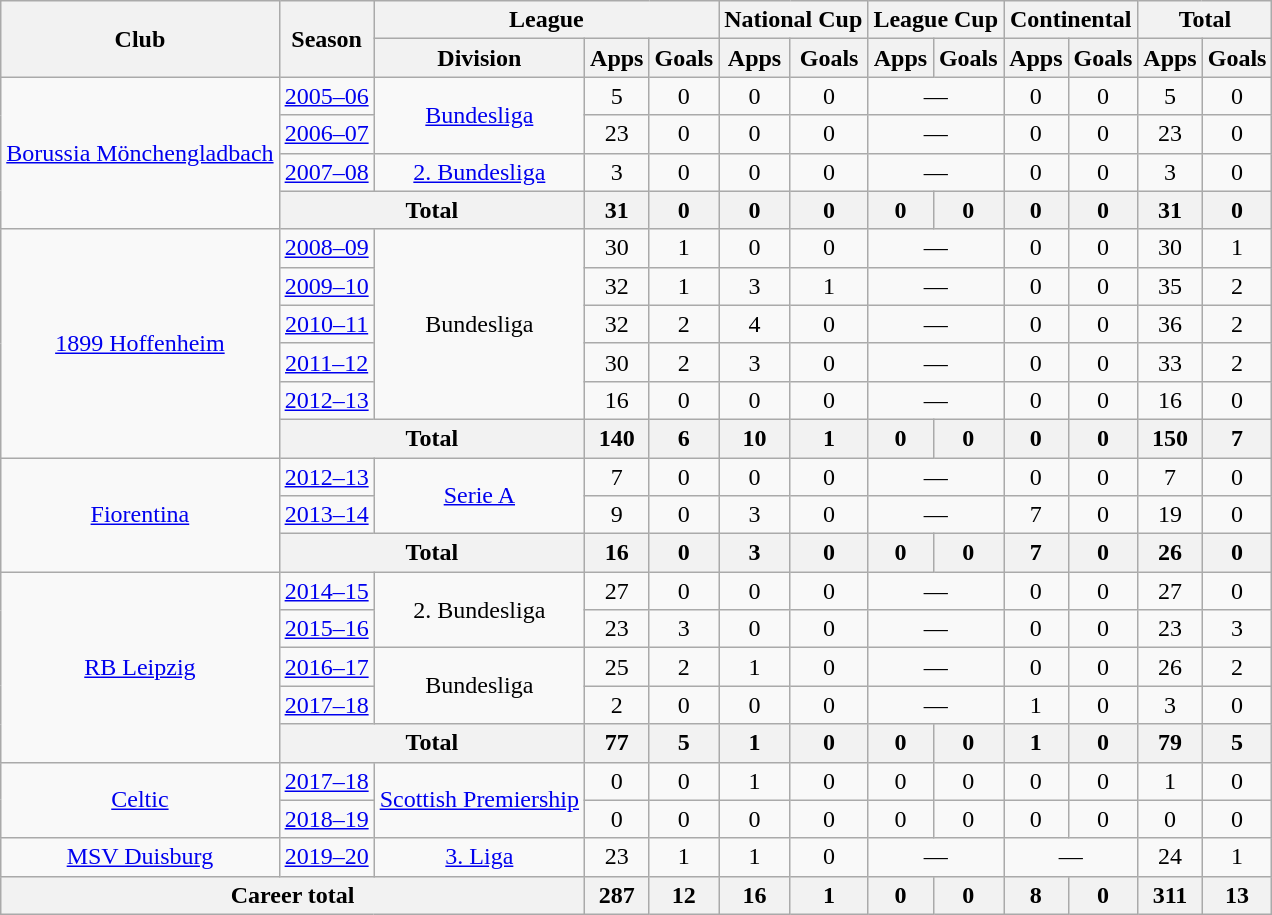<table class="wikitable" style="text-align:center">
<tr>
<th rowspan="2">Club</th>
<th rowspan="2">Season</th>
<th colspan="3">League</th>
<th colspan="2">National Cup</th>
<th colspan="2">League Cup</th>
<th colspan="2">Continental</th>
<th colspan="2">Total</th>
</tr>
<tr>
<th>Division</th>
<th>Apps</th>
<th>Goals</th>
<th>Apps</th>
<th>Goals</th>
<th>Apps</th>
<th>Goals</th>
<th>Apps</th>
<th>Goals</th>
<th>Apps</th>
<th>Goals</th>
</tr>
<tr>
<td rowspan="4"><a href='#'>Borussia Mönchengladbach</a></td>
<td><a href='#'>2005–06</a></td>
<td rowspan="2"><a href='#'>Bundesliga</a></td>
<td>5</td>
<td>0</td>
<td>0</td>
<td>0</td>
<td colspan="2">—</td>
<td>0</td>
<td>0</td>
<td>5</td>
<td>0</td>
</tr>
<tr>
<td><a href='#'>2006–07</a></td>
<td>23</td>
<td>0</td>
<td>0</td>
<td>0</td>
<td colspan="2">—</td>
<td>0</td>
<td>0</td>
<td>23</td>
<td>0</td>
</tr>
<tr>
<td><a href='#'>2007–08</a></td>
<td><a href='#'>2. Bundesliga</a></td>
<td>3</td>
<td>0</td>
<td>0</td>
<td>0</td>
<td colspan="2">—</td>
<td>0</td>
<td>0</td>
<td>3</td>
<td>0</td>
</tr>
<tr>
<th colspan="2">Total</th>
<th>31</th>
<th>0</th>
<th>0</th>
<th>0</th>
<th>0</th>
<th>0</th>
<th>0</th>
<th>0</th>
<th>31</th>
<th>0</th>
</tr>
<tr>
<td rowspan="6"><a href='#'>1899 Hoffenheim</a></td>
<td><a href='#'>2008–09</a></td>
<td rowspan="5">Bundesliga</td>
<td>30</td>
<td>1</td>
<td>0</td>
<td>0</td>
<td colspan="2">—</td>
<td>0</td>
<td>0</td>
<td>30</td>
<td>1</td>
</tr>
<tr>
<td><a href='#'>2009–10</a></td>
<td>32</td>
<td>1</td>
<td>3</td>
<td>1</td>
<td colspan="2">—</td>
<td>0</td>
<td>0</td>
<td>35</td>
<td>2</td>
</tr>
<tr>
<td><a href='#'>2010–11</a></td>
<td>32</td>
<td>2</td>
<td>4</td>
<td>0</td>
<td colspan="2">—</td>
<td>0</td>
<td>0</td>
<td>36</td>
<td>2</td>
</tr>
<tr>
<td><a href='#'>2011–12</a></td>
<td>30</td>
<td>2</td>
<td>3</td>
<td>0</td>
<td colspan="2">—</td>
<td>0</td>
<td>0</td>
<td>33</td>
<td>2</td>
</tr>
<tr>
<td><a href='#'>2012–13</a></td>
<td>16</td>
<td>0</td>
<td>0</td>
<td>0</td>
<td colspan="2">—</td>
<td>0</td>
<td>0</td>
<td>16</td>
<td>0</td>
</tr>
<tr>
<th colspan="2">Total</th>
<th>140</th>
<th>6</th>
<th>10</th>
<th>1</th>
<th>0</th>
<th>0</th>
<th>0</th>
<th>0</th>
<th>150</th>
<th>7</th>
</tr>
<tr>
<td rowspan="3"><a href='#'>Fiorentina</a></td>
<td><a href='#'>2012–13</a></td>
<td rowspan="2"><a href='#'>Serie A</a></td>
<td>7</td>
<td>0</td>
<td>0</td>
<td>0</td>
<td colspan="2">—</td>
<td>0</td>
<td>0</td>
<td>7</td>
<td>0</td>
</tr>
<tr>
<td><a href='#'>2013–14</a></td>
<td>9</td>
<td>0</td>
<td>3</td>
<td>0</td>
<td colspan="2">—</td>
<td>7</td>
<td>0</td>
<td>19</td>
<td>0</td>
</tr>
<tr>
<th colspan="2">Total</th>
<th>16</th>
<th>0</th>
<th>3</th>
<th>0</th>
<th>0</th>
<th>0</th>
<th>7</th>
<th>0</th>
<th>26</th>
<th>0</th>
</tr>
<tr>
<td rowspan="5"><a href='#'>RB Leipzig</a></td>
<td><a href='#'>2014–15</a></td>
<td rowspan="2">2. Bundesliga</td>
<td>27</td>
<td>0</td>
<td>0</td>
<td>0</td>
<td colspan="2">—</td>
<td>0</td>
<td>0</td>
<td>27</td>
<td>0</td>
</tr>
<tr>
<td><a href='#'>2015–16</a></td>
<td>23</td>
<td>3</td>
<td>0</td>
<td>0</td>
<td colspan="2">—</td>
<td>0</td>
<td>0</td>
<td>23</td>
<td>3</td>
</tr>
<tr>
<td><a href='#'>2016–17</a></td>
<td rowspan="2">Bundesliga</td>
<td>25</td>
<td>2</td>
<td>1</td>
<td>0</td>
<td colspan="2">—</td>
<td>0</td>
<td>0</td>
<td>26</td>
<td>2</td>
</tr>
<tr>
<td><a href='#'>2017–18</a></td>
<td>2</td>
<td>0</td>
<td>0</td>
<td>0</td>
<td colspan="2">—</td>
<td>1</td>
<td>0</td>
<td>3</td>
<td>0</td>
</tr>
<tr>
<th colspan="2">Total</th>
<th>77</th>
<th>5</th>
<th>1</th>
<th>0</th>
<th>0</th>
<th>0</th>
<th>1</th>
<th>0</th>
<th>79</th>
<th>5</th>
</tr>
<tr>
<td rowspan="2"><a href='#'>Celtic</a></td>
<td><a href='#'>2017–18</a></td>
<td rowspan=2><a href='#'>Scottish Premiership</a></td>
<td>0</td>
<td>0</td>
<td>1</td>
<td>0</td>
<td>0</td>
<td>0</td>
<td>0</td>
<td>0</td>
<td>1</td>
<td>0</td>
</tr>
<tr>
<td><a href='#'>2018–19</a></td>
<td>0</td>
<td>0</td>
<td>0</td>
<td>0</td>
<td>0</td>
<td>0</td>
<td>0</td>
<td>0</td>
<td>0</td>
<td>0</td>
</tr>
<tr>
<td><a href='#'>MSV Duisburg</a></td>
<td><a href='#'>2019–20</a></td>
<td><a href='#'>3. Liga</a></td>
<td>23</td>
<td>1</td>
<td>1</td>
<td>0</td>
<td colspan=2>—</td>
<td colspan=2>—</td>
<td>24</td>
<td>1</td>
</tr>
<tr>
<th colspan="3">Career total</th>
<th>287</th>
<th>12</th>
<th>16</th>
<th>1</th>
<th>0</th>
<th>0</th>
<th>8</th>
<th>0</th>
<th>311</th>
<th>13</th>
</tr>
</table>
